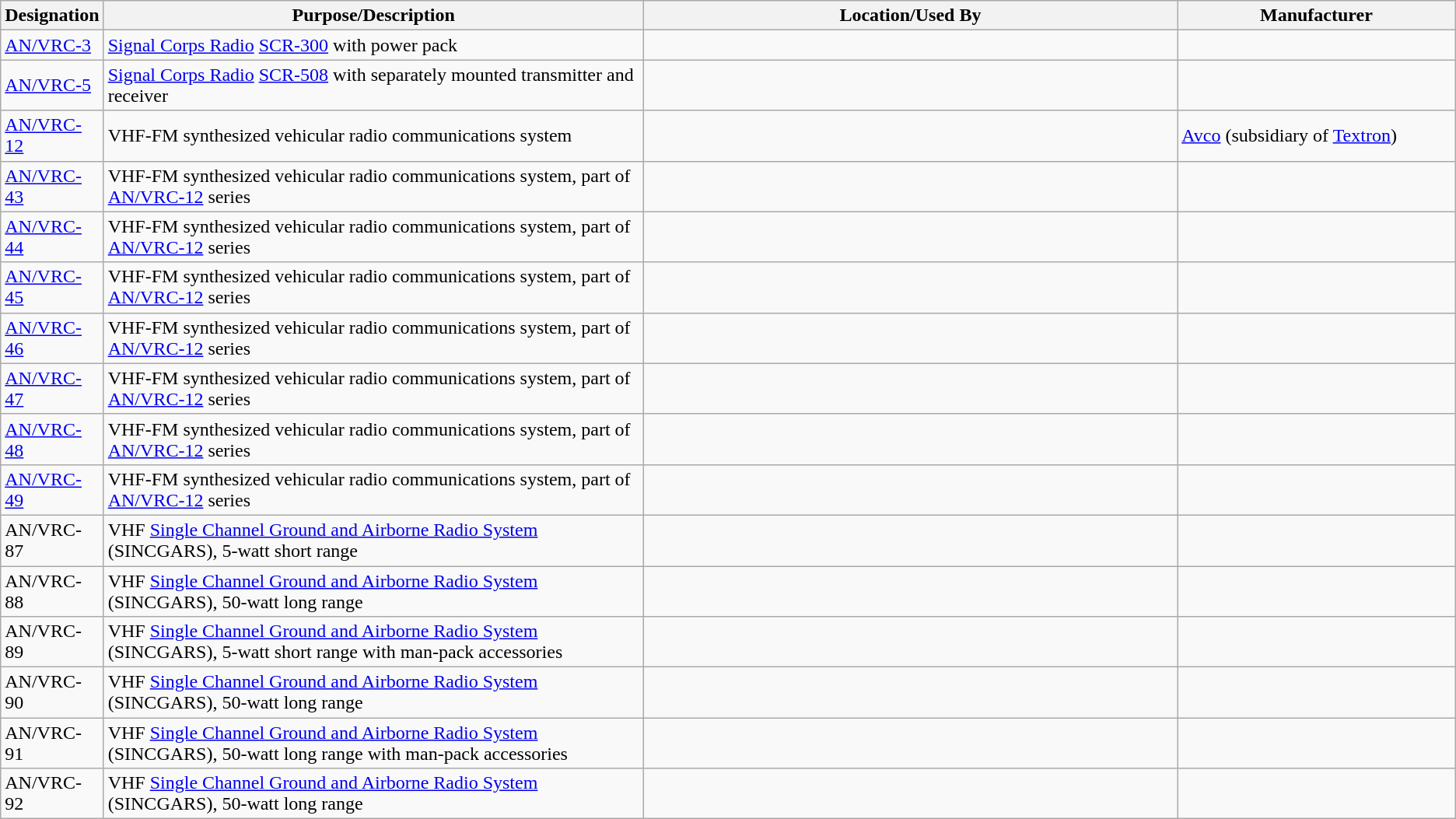<table class="wikitable sortable">
<tr>
<th scope="col">Designation</th>
<th scope="col" style="width: 500px;">Purpose/Description</th>
<th scope="col" style="width: 500px;">Location/Used By</th>
<th scope="col" style="width: 250px;">Manufacturer</th>
</tr>
<tr>
<td><a href='#'>AN/VRC-3</a></td>
<td><a href='#'>Signal Corps Radio</a> <a href='#'>SCR-300</a> with power pack</td>
<td></td>
<td></td>
</tr>
<tr>
<td><a href='#'>AN/VRC-5</a></td>
<td><a href='#'>Signal Corps Radio</a> <a href='#'>SCR-508</a> with separately mounted transmitter and receiver</td>
<td></td>
<td></td>
</tr>
<tr>
<td><a href='#'>AN/VRC-12</a></td>
<td>VHF-FM synthesized vehicular radio communications system</td>
<td></td>
<td><a href='#'>Avco</a> (subsidiary of <a href='#'>Textron</a>)</td>
</tr>
<tr>
<td><a href='#'>AN/VRC-43</a></td>
<td>VHF-FM synthesized vehicular radio communications system, part of <a href='#'>AN/VRC-12</a> series</td>
<td></td>
<td></td>
</tr>
<tr>
<td><a href='#'>AN/VRC-44</a></td>
<td>VHF-FM synthesized vehicular radio communications system, part of <a href='#'>AN/VRC-12</a> series</td>
<td></td>
<td></td>
</tr>
<tr>
<td><a href='#'>AN/VRC-45</a></td>
<td>VHF-FM synthesized vehicular radio communications system, part of <a href='#'>AN/VRC-12</a> series</td>
<td></td>
<td></td>
</tr>
<tr>
<td><a href='#'>AN/VRC-46</a></td>
<td>VHF-FM synthesized vehicular radio communications system, part of <a href='#'>AN/VRC-12</a> series</td>
<td></td>
<td></td>
</tr>
<tr>
<td><a href='#'>AN/VRC-47</a></td>
<td>VHF-FM synthesized vehicular radio communications system, part of <a href='#'>AN/VRC-12</a> series</td>
<td></td>
<td></td>
</tr>
<tr>
<td><a href='#'>AN/VRC-48</a></td>
<td>VHF-FM synthesized vehicular radio communications system, part of <a href='#'>AN/VRC-12</a> series</td>
<td></td>
<td></td>
</tr>
<tr>
<td><a href='#'>AN/VRC-49</a></td>
<td>VHF-FM synthesized vehicular radio communications system, part of <a href='#'>AN/VRC-12</a> series</td>
<td></td>
<td></td>
</tr>
<tr>
<td>AN/VRC-87</td>
<td>VHF <a href='#'>Single Channel Ground and Airborne Radio System</a> (SINCGARS), 5-watt short range</td>
<td></td>
<td></td>
</tr>
<tr>
<td>AN/VRC-88</td>
<td>VHF <a href='#'>Single Channel Ground and Airborne Radio System</a> (SINCGARS), 50-watt long range</td>
<td></td>
<td></td>
</tr>
<tr>
<td>AN/VRC-89</td>
<td>VHF <a href='#'>Single Channel Ground and Airborne Radio System</a> (SINCGARS), 5-watt short range with man-pack accessories</td>
<td></td>
<td></td>
</tr>
<tr>
<td>AN/VRC-90</td>
<td>VHF <a href='#'>Single Channel Ground and Airborne Radio System</a> (SINCGARS), 50-watt long range</td>
<td></td>
<td></td>
</tr>
<tr>
<td>AN/VRC-91</td>
<td>VHF <a href='#'>Single Channel Ground and Airborne Radio System</a> (SINCGARS), 50-watt long range with man-pack accessories</td>
<td></td>
<td></td>
</tr>
<tr>
<td>AN/VRC-92</td>
<td>VHF <a href='#'>Single Channel Ground and Airborne Radio System</a> (SINCGARS), 50-watt long range</td>
<td></td>
<td></td>
</tr>
</table>
